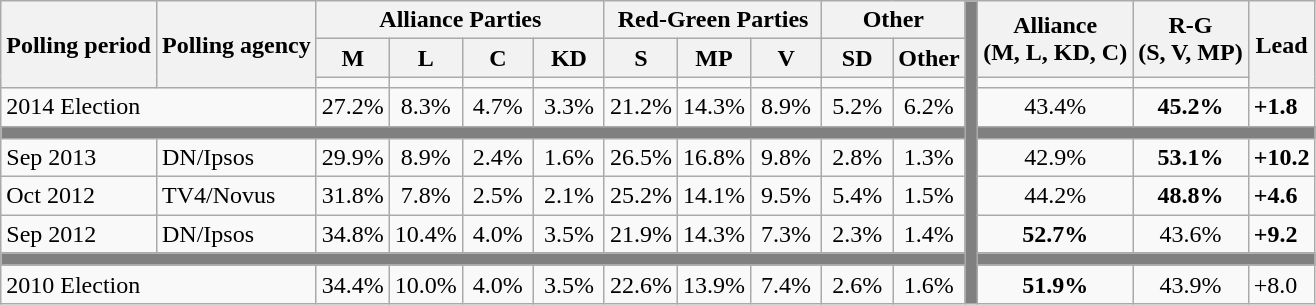<table class="wikitable">
<tr>
<th rowspan=3>Polling period</th>
<th rowspan=3>Polling agency</th>
<th colspan=4>Alliance Parties</th>
<th colspan=3>Red-Green Parties</th>
<th colspan=2>Other</th>
<td width=1px bgcolor="gray" rowspan=20></td>
<th rowspan=2>Alliance<br>(M, L, KD, C)</th>
<th rowspan=2>R-G<br>(S, V, MP)</th>
<th rowspan=3>Lead</th>
</tr>
<tr>
<th width=40px>M</th>
<th width=40px>L</th>
<th width=40px>C</th>
<th width=40px>KD</th>
<th width=40px>S</th>
<th width=40px>MP</th>
<th width=40px>V</th>
<th width=40px>SD</th>
<th>Other</th>
</tr>
<tr>
<td bgcolor=></td>
<td bgcolor=></td>
<td bgcolor=></td>
<td bgcolor=></td>
<td bgcolor=></td>
<td bgcolor=></td>
<td bgcolor=></td>
<td bgcolor=></td>
<td></td>
<td bgcolor=></td>
<td bgcolor=></td>
</tr>
<tr>
<td colspan=2>2014 Election</td>
<td align="center">27.2%</td>
<td align="center">8.3%</td>
<td align="center">4.7%</td>
<td align="center">3.3%</td>
<td align="center">21.2%</td>
<td align="center">14.3%</td>
<td align="center">8.9%</td>
<td align="center">5.2%</td>
<td align="center">6.2%</td>
<td align="center">43.4%</td>
<td align="center"><strong>45.2%</strong></td>
<td bgcolor=><strong>+1.8</strong></td>
</tr>
<tr>
<td colspan=15 height=1px bgcolor="gray"></td>
</tr>
<tr>
<td>Sep 2013</td>
<td>DN/Ipsos</td>
<td align="center">29.9%</td>
<td align="center">8.9%</td>
<td align="center">2.4%</td>
<td align="center">1.6%</td>
<td align="center">26.5%</td>
<td align="center">16.8%</td>
<td align="center">9.8%</td>
<td align="center">2.8%</td>
<td align="center">1.3%</td>
<td align="center">42.9%</td>
<td align="center"><strong>53.1%</strong></td>
<td bgcolor=><strong>+10.2</strong></td>
</tr>
<tr>
<td>Oct 2012</td>
<td>TV4/Novus</td>
<td align="center">31.8%</td>
<td align="center">7.8%</td>
<td align="center">2.5%</td>
<td align="center">2.1%</td>
<td align="center">25.2%</td>
<td align="center">14.1%</td>
<td align="center">9.5%</td>
<td align="center">5.4%</td>
<td align="center">1.5%</td>
<td align="center">44.2%</td>
<td align="center"><strong>48.8%</strong></td>
<td bgcolor=><strong>+4.6</strong></td>
</tr>
<tr>
<td>Sep 2012</td>
<td>DN/Ipsos</td>
<td align="center">34.8%</td>
<td align="center">10.4%</td>
<td align="center">4.0%</td>
<td align="center">3.5%</td>
<td align="center">21.9%</td>
<td align="center">14.3%</td>
<td align="center">7.3%</td>
<td align="center">2.3%</td>
<td align="center">1.4%</td>
<td align="center"><strong>52.7%</strong></td>
<td align="center">43.6%</td>
<td bgcolor=><strong>+9.2</strong></td>
</tr>
<tr>
<td colspan=15 height=1px bgcolor="gray"></td>
</tr>
<tr>
<td colspan=2>2010 Election</td>
<td align="center">34.4%</td>
<td align="center">10.0%</td>
<td align="center">4.0%</td>
<td align="center">3.5%</td>
<td align="center">22.6%</td>
<td align="center">13.9%</td>
<td align="center">7.4%</td>
<td align="center">2.6%</td>
<td align="center">1.6%</td>
<td align="center"><strong>51.9%</strong></td>
<td align="center">43.9%</td>
<td bgcolor=>+8.0</td>
</tr>
</table>
